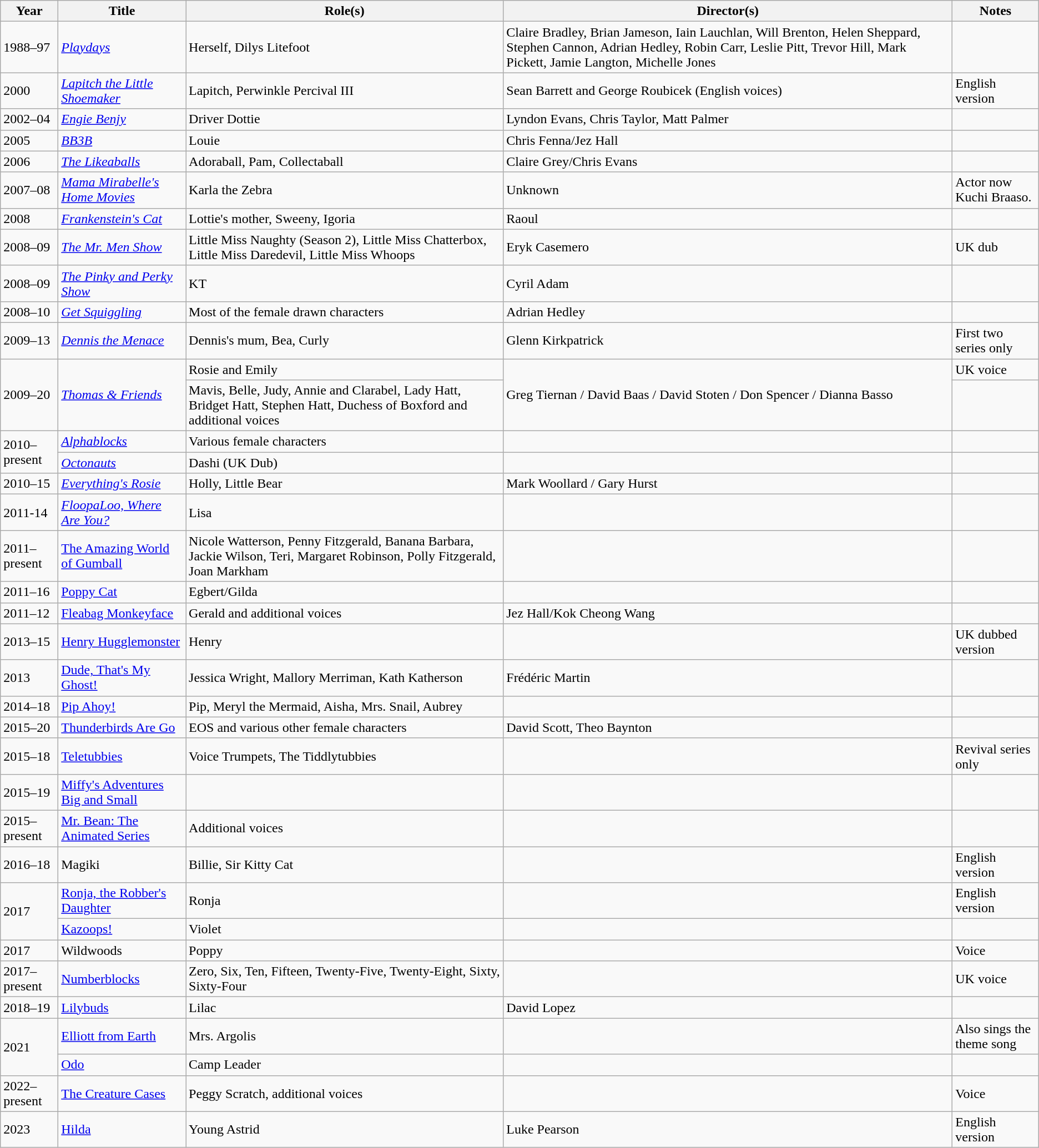<table class="wikitable sortable">
<tr>
<th>Year</th>
<th>Title</th>
<th>Role(s)</th>
<th>Director(s)</th>
<th>Notes</th>
</tr>
<tr>
<td>1988–97</td>
<td><em><a href='#'>Playdays</a></em></td>
<td>Herself, Dilys Litefoot</td>
<td>Claire Bradley, Brian Jameson, Iain Lauchlan, Will Brenton, Helen Sheppard, Stephen Cannon, Adrian Hedley, Robin Carr, Leslie Pitt, Trevor Hill, Mark Pickett, Jamie Langton, Michelle Jones</td>
<td></td>
</tr>
<tr>
<td>2000</td>
<td><em><a href='#'>Lapitch the Little Shoemaker</a></em></td>
<td>Lapitch, Perwinkle Percival III</td>
<td>Sean Barrett and George Roubicek (English voices)</td>
<td>English version</td>
</tr>
<tr>
<td>2002–04</td>
<td><em><a href='#'>Engie Benjy</a></em></td>
<td>Driver Dottie</td>
<td>Lyndon Evans, Chris Taylor, Matt Palmer</td>
<td></td>
</tr>
<tr>
<td>2005</td>
<td><em><a href='#'>BB3B</a></em></td>
<td>Louie</td>
<td>Chris Fenna/Jez Hall</td>
<td></td>
</tr>
<tr>
<td>2006</td>
<td><em><a href='#'>The Likeaballs</a></em></td>
<td>Adoraball, Pam, Collectaball</td>
<td>Claire Grey/Chris Evans</td>
<td></td>
</tr>
<tr>
<td>2007–08</td>
<td><em><a href='#'>Mama Mirabelle's Home Movies</a></em></td>
<td>Karla the Zebra</td>
<td>Unknown</td>
<td>Actor now Kuchi Braaso.</td>
</tr>
<tr>
<td>2008</td>
<td><em><a href='#'>Frankenstein's Cat</a></em></td>
<td>Lottie's mother, Sweeny, Igoria</td>
<td>Raoul</td>
<td></td>
</tr>
<tr>
<td>2008–09</td>
<td><em><a href='#'>The Mr. Men Show</a></em></td>
<td>Little Miss Naughty (Season 2), Little Miss Chatterbox, Little Miss Daredevil, Little Miss Whoops</td>
<td>Eryk Casemero</td>
<td>UK dub</td>
</tr>
<tr>
<td>2008–09</td>
<td><em><a href='#'>The Pinky and Perky Show</a></em></td>
<td>KT</td>
<td>Cyril Adam</td>
<td></td>
</tr>
<tr>
<td>2008–10</td>
<td><em><a href='#'>Get Squiggling</a></em></td>
<td>Most of the female drawn characters</td>
<td>Adrian Hedley</td>
<td></td>
</tr>
<tr>
<td>2009–13</td>
<td><em><a href='#'>Dennis the Menace</a></em></td>
<td>Dennis's mum, Bea, Curly</td>
<td>Glenn Kirkpatrick</td>
<td>First two series only</td>
</tr>
<tr>
<td rowspan = "2">2009–20</td>
<td rowspan="2"><em><a href='#'>Thomas & Friends</a></em></td>
<td>Rosie  and Emily</td>
<td rowspan = "2">Greg Tiernan / David Baas / David Stoten / Don Spencer / Dianna Basso</td>
<td>UK voice</td>
</tr>
<tr>
<td>Mavis, Belle, Judy, Annie and Clarabel, Lady Hatt, Bridget Hatt, Stephen Hatt, Duchess of Boxford and additional voices</td>
<td></td>
</tr>
<tr>
<td rowspan="2">2010–present</td>
<td><em><a href='#'>Alphablocks</a></em></td>
<td>Various female characters</td>
<td></td>
<td></td>
</tr>
<tr>
<td><em><a href='#'>Octonauts</a></em></td>
<td>Dashi (UK Dub)</td>
<td></td>
<td></td>
</tr>
<tr>
<td>2010–15</td>
<td><em><a href='#'>Everything's Rosie</a></em></td>
<td>Holly, Little Bear</td>
<td>Mark Woollard / Gary Hurst</td>
<td></td>
</tr>
<tr>
<td>2011-14</td>
<td><em><a href='#'>FloopaLoo, Where Are You?</a></td>
<td>Lisa</td>
<td></td>
<td></td>
</tr>
<tr>
<td>2011–present</td>
<td></em><a href='#'>The Amazing World of Gumball</a><em></td>
<td>Nicole Watterson, Penny Fitzgerald, Banana Barbara, Jackie Wilson, Teri, Margaret Robinson, Polly Fitzgerald, Joan Markham</td>
<td></td>
<td></td>
</tr>
<tr>
<td>2011–16</td>
<td></em><a href='#'>Poppy Cat</a><em></td>
<td>Egbert/Gilda</td>
<td></td>
<td></td>
</tr>
<tr>
<td>2011–12</td>
<td></em><a href='#'>Fleabag Monkeyface</a><em></td>
<td>Gerald and additional voices</td>
<td>Jez Hall/Kok Cheong Wang</td>
<td></td>
</tr>
<tr>
<td>2013–15</td>
<td></em><a href='#'>Henry Hugglemonster</a><em></td>
<td>Henry</td>
<td></td>
<td>UK dubbed version</td>
</tr>
<tr>
<td>2013</td>
<td></em><a href='#'>Dude, That's My Ghost!</a><em></td>
<td>Jessica Wright, Mallory Merriman, Kath Katherson</td>
<td>Frédéric Martin</td>
<td></td>
</tr>
<tr>
<td>2014–18</td>
<td></em><a href='#'>Pip Ahoy!</a><em></td>
<td>Pip, Meryl the Mermaid, Aisha, Mrs. Snail, Aubrey</td>
<td></td>
<td></td>
</tr>
<tr>
<td>2015–20</td>
<td></em><a href='#'>Thunderbirds Are Go</a><em></td>
<td>EOS and various other female characters</td>
<td>David Scott, Theo Baynton</td>
<td></td>
</tr>
<tr>
<td>2015–18</td>
<td></em><a href='#'>Teletubbies</a><em></td>
<td>Voice Trumpets, The Tiddlytubbies</td>
<td></td>
<td>Revival series only</td>
</tr>
<tr>
<td>2015–19</td>
<td></em><a href='#'>Miffy's Adventures Big and Small</a><em></td>
<td></td>
<td></td>
<td></td>
</tr>
<tr>
<td>2015–present</td>
<td></em><a href='#'>Mr. Bean: The Animated Series</a><em></td>
<td>Additional voices</td>
<td></td>
<td></td>
</tr>
<tr>
<td>2016–18</td>
<td></em>Magiki<em></td>
<td>Billie, Sir Kitty Cat</td>
<td></td>
<td>English version</td>
</tr>
<tr>
<td rowspan="2">2017</td>
<td></em><a href='#'>Ronja, the Robber's Daughter</a><em></td>
<td>Ronja</td>
<td></td>
<td>English version</td>
</tr>
<tr>
<td></em><a href='#'>Kazoops!</a><em></td>
<td>Violet</td>
<td></td>
<td></td>
</tr>
<tr>
<td>2017</td>
<td></em>Wildwoods<em></td>
<td>Poppy</td>
<td></td>
<td>Voice</td>
</tr>
<tr>
<td>2017–present</td>
<td></em><a href='#'>Numberblocks</a><em></td>
<td>Zero, Six, Ten, Fifteen, Twenty-Five, Twenty-Eight, Sixty, Sixty-Four</td>
<td></td>
<td>UK voice</td>
</tr>
<tr>
<td>2018–19</td>
<td></em><a href='#'>Lilybuds</a><em></td>
<td>Lilac</td>
<td>David Lopez</td>
<td></td>
</tr>
<tr>
<td rowspan="2">2021</td>
<td></em><a href='#'>Elliott from Earth</a><em></td>
<td>Mrs. Argolis</td>
<td></td>
<td>Also sings the theme song</td>
</tr>
<tr>
<td></em><a href='#'>Odo</a><em></td>
<td>Camp Leader</td>
<td></td>
<td></td>
</tr>
<tr>
<td>2022–present</td>
<td></em><a href='#'>The Creature Cases</a><em></td>
<td>Peggy Scratch, additional voices</td>
<td></td>
<td>Voice</td>
</tr>
<tr>
<td>2023</td>
<td></em><a href='#'>Hilda</a><em></td>
<td>Young Astrid</td>
<td>Luke Pearson</td>
<td>English version</td>
</tr>
</table>
